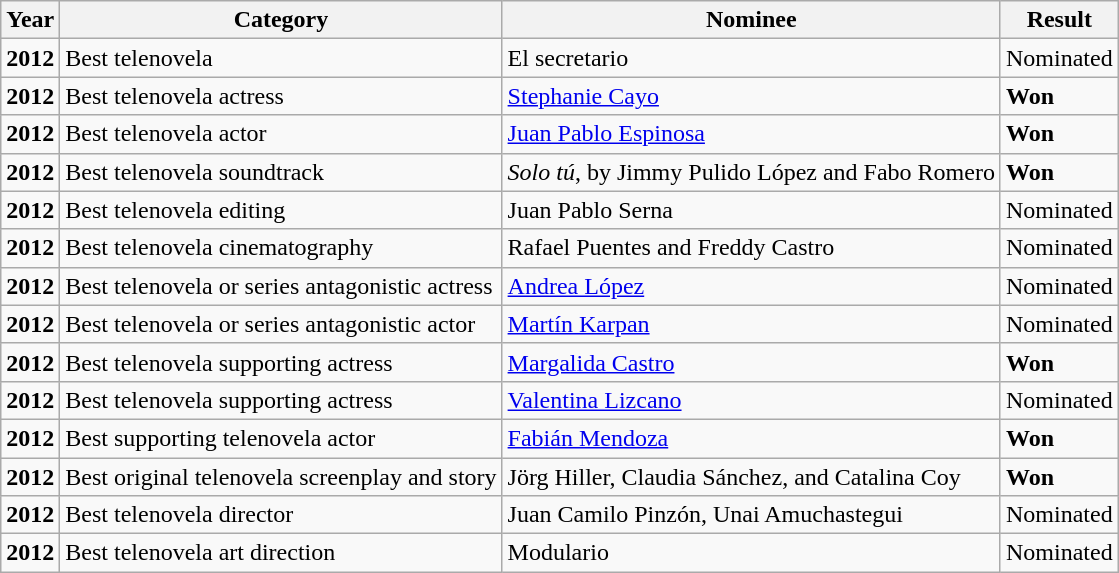<table class="wikitable">
<tr>
<th><strong>Year</strong></th>
<th><strong>Category</strong></th>
<th><strong>Nominee</strong></th>
<th>Result</th>
</tr>
<tr>
<td><strong>2012</strong></td>
<td>Best telenovela</td>
<td>El secretario</td>
<td>Nominated</td>
</tr>
<tr>
<td><strong>2012</strong></td>
<td>Best telenovela actress</td>
<td><a href='#'>Stephanie Cayo</a></td>
<td><strong>Won</strong></td>
</tr>
<tr>
<td><strong>2012</strong></td>
<td>Best telenovela actor</td>
<td><a href='#'>Juan Pablo Espinosa</a></td>
<td><strong>Won</strong></td>
</tr>
<tr>
<td><strong>2012</strong></td>
<td>Best telenovela soundtrack</td>
<td><em>Solo tú</em>, by Jimmy Pulido López and Fabo Romero</td>
<td><strong>Won</strong></td>
</tr>
<tr>
<td><strong>2012</strong></td>
<td>Best telenovela editing</td>
<td>Juan Pablo Serna</td>
<td>Nominated</td>
</tr>
<tr>
<td><strong>2012</strong></td>
<td>Best telenovela cinematography</td>
<td>Rafael Puentes and Freddy Castro</td>
<td>Nominated</td>
</tr>
<tr>
<td><strong>2012</strong></td>
<td>Best telenovela or series antagonistic actress</td>
<td><a href='#'>Andrea López</a></td>
<td>Nominated</td>
</tr>
<tr>
<td><strong>2012</strong></td>
<td>Best telenovela or series antagonistic actor</td>
<td><a href='#'>Martín Karpan</a></td>
<td>Nominated</td>
</tr>
<tr>
<td><strong>2012</strong></td>
<td>Best telenovela supporting actress</td>
<td><a href='#'>Margalida Castro</a></td>
<td><strong>Won</strong></td>
</tr>
<tr>
<td><strong>2012</strong></td>
<td>Best telenovela supporting actress</td>
<td><a href='#'>Valentina Lizcano</a></td>
<td>Nominated</td>
</tr>
<tr>
<td><strong>2012</strong></td>
<td>Best supporting telenovela actor</td>
<td><a href='#'>Fabián Mendoza</a></td>
<td><strong>Won</strong></td>
</tr>
<tr>
<td><strong>2012</strong></td>
<td>Best original telenovela screenplay and story</td>
<td>Jörg Hiller, Claudia Sánchez, and Catalina Coy</td>
<td><strong>Won</strong></td>
</tr>
<tr>
<td><strong>2012</strong></td>
<td>Best telenovela director</td>
<td>Juan Camilo Pinzón, Unai Amuchastegui</td>
<td>Nominated</td>
</tr>
<tr>
<td><strong>2012</strong></td>
<td>Best telenovela art direction</td>
<td>Modulario</td>
<td>Nominated</td>
</tr>
</table>
